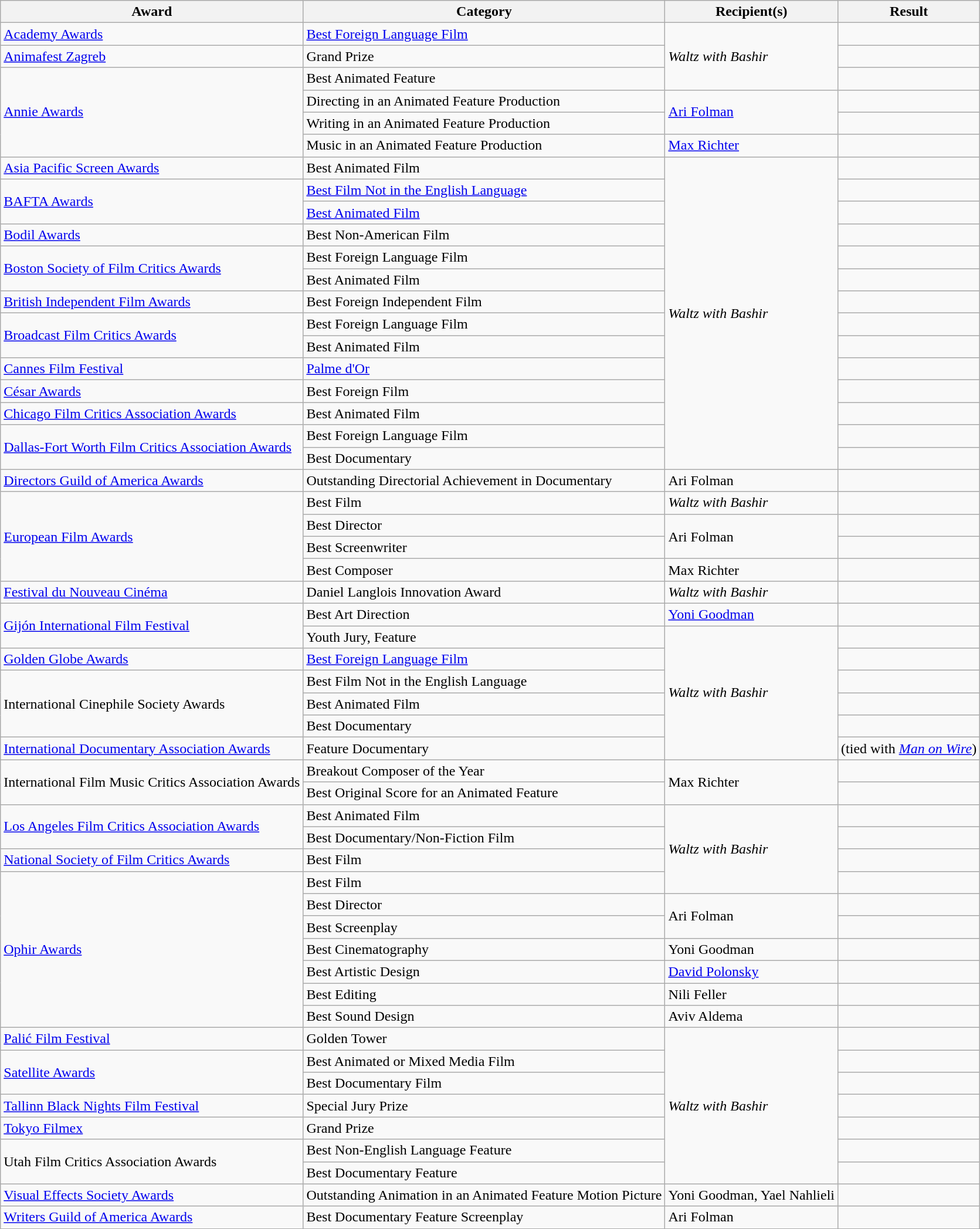<table class="wikitable sortable">
<tr>
<th>Award</th>
<th>Category</th>
<th>Recipient(s)</th>
<th>Result</th>
</tr>
<tr>
<td><a href='#'>Academy Awards</a></td>
<td><a href='#'>Best Foreign Language Film</a></td>
<td rowspan="3"><em>Waltz with Bashir</em></td>
<td></td>
</tr>
<tr>
<td><a href='#'>Animafest Zagreb</a></td>
<td>Grand Prize</td>
<td></td>
</tr>
<tr>
<td rowspan="4"><a href='#'>Annie Awards</a></td>
<td>Best Animated Feature</td>
<td></td>
</tr>
<tr>
<td>Directing in an Animated Feature Production</td>
<td rowspan="2"><a href='#'>Ari Folman</a></td>
<td></td>
</tr>
<tr>
<td>Writing in an Animated Feature Production</td>
<td></td>
</tr>
<tr>
<td>Music in an Animated Feature Production</td>
<td><a href='#'>Max Richter</a></td>
<td></td>
</tr>
<tr>
<td><a href='#'>Asia Pacific Screen Awards</a></td>
<td>Best Animated Film</td>
<td rowspan="14"><em>Waltz with Bashir</em></td>
<td></td>
</tr>
<tr>
<td rowspan="2"><a href='#'>BAFTA Awards</a></td>
<td><a href='#'>Best Film Not in the English Language</a></td>
<td></td>
</tr>
<tr>
<td><a href='#'>Best Animated Film</a></td>
<td></td>
</tr>
<tr>
<td><a href='#'>Bodil Awards</a></td>
<td>Best Non-American Film</td>
<td></td>
</tr>
<tr>
<td rowspan="2"><a href='#'>Boston Society of Film Critics Awards</a></td>
<td>Best Foreign Language Film</td>
<td></td>
</tr>
<tr>
<td>Best Animated Film</td>
<td></td>
</tr>
<tr>
<td><a href='#'>British Independent Film Awards</a></td>
<td>Best Foreign Independent Film</td>
<td></td>
</tr>
<tr>
<td rowspan="2"><a href='#'>Broadcast Film Critics Awards</a></td>
<td>Best Foreign Language Film</td>
<td></td>
</tr>
<tr>
<td>Best Animated Film</td>
<td></td>
</tr>
<tr>
<td><a href='#'>Cannes Film Festival</a></td>
<td><a href='#'>Palme d'Or</a></td>
<td></td>
</tr>
<tr>
<td><a href='#'>César Awards</a></td>
<td>Best Foreign Film</td>
<td></td>
</tr>
<tr>
<td><a href='#'>Chicago Film Critics Association Awards</a></td>
<td>Best Animated Film</td>
<td></td>
</tr>
<tr>
<td rowspan="2"><a href='#'>Dallas-Fort Worth Film Critics Association Awards</a></td>
<td>Best Foreign Language Film</td>
<td></td>
</tr>
<tr>
<td>Best Documentary</td>
<td></td>
</tr>
<tr>
<td><a href='#'>Directors Guild of America Awards</a></td>
<td>Outstanding Directorial Achievement in Documentary</td>
<td>Ari Folman</td>
<td></td>
</tr>
<tr>
<td rowspan="4"><a href='#'>European Film Awards</a></td>
<td>Best Film</td>
<td><em>Waltz with Bashir</em></td>
<td></td>
</tr>
<tr>
<td>Best Director</td>
<td rowspan="2">Ari Folman</td>
<td></td>
</tr>
<tr>
<td>Best Screenwriter</td>
<td></td>
</tr>
<tr>
<td>Best Composer</td>
<td>Max Richter</td>
<td></td>
</tr>
<tr>
<td><a href='#'>Festival du Nouveau Cinéma</a></td>
<td>Daniel Langlois Innovation Award</td>
<td><em>Waltz with Bashir</em></td>
<td></td>
</tr>
<tr>
<td rowspan="2"><a href='#'>Gijón International Film Festival</a></td>
<td>Best Art Direction</td>
<td><a href='#'>Yoni Goodman</a></td>
<td></td>
</tr>
<tr>
<td>Youth Jury, Feature</td>
<td rowspan="6"><em>Waltz with Bashir</em></td>
<td></td>
</tr>
<tr>
<td><a href='#'>Golden Globe Awards</a></td>
<td><a href='#'>Best Foreign Language Film</a></td>
<td></td>
</tr>
<tr>
<td rowspan="3">International Cinephile Society Awards</td>
<td>Best Film Not in the English Language</td>
<td></td>
</tr>
<tr>
<td>Best Animated Film</td>
<td></td>
</tr>
<tr>
<td>Best Documentary</td>
<td></td>
</tr>
<tr>
<td><a href='#'>International Documentary Association Awards</a></td>
<td>Feature Documentary</td>
<td> (tied with <em><a href='#'>Man on Wire</a></em>)</td>
</tr>
<tr>
<td rowspan="2">International Film Music Critics Association Awards</td>
<td>Breakout Composer of the Year</td>
<td rowspan="2">Max Richter</td>
<td></td>
</tr>
<tr>
<td>Best Original Score for an Animated Feature</td>
<td></td>
</tr>
<tr>
<td rowspan="2"><a href='#'>Los Angeles Film Critics Association Awards</a></td>
<td>Best Animated Film</td>
<td rowspan="4"><em>Waltz with Bashir</em></td>
<td></td>
</tr>
<tr>
<td>Best Documentary/Non-Fiction Film</td>
<td></td>
</tr>
<tr>
<td><a href='#'>National Society of Film Critics Awards</a></td>
<td>Best Film</td>
<td></td>
</tr>
<tr>
<td rowspan="7"><a href='#'>Ophir Awards</a></td>
<td>Best Film</td>
<td></td>
</tr>
<tr>
<td>Best Director</td>
<td rowspan="2">Ari Folman</td>
<td></td>
</tr>
<tr>
<td>Best Screenplay</td>
<td></td>
</tr>
<tr>
<td>Best Cinematography</td>
<td>Yoni Goodman</td>
<td></td>
</tr>
<tr>
<td>Best Artistic Design</td>
<td><a href='#'>David Polonsky</a></td>
<td></td>
</tr>
<tr>
<td>Best Editing</td>
<td>Nili Feller</td>
<td></td>
</tr>
<tr>
<td>Best Sound Design</td>
<td>Aviv Aldema</td>
<td></td>
</tr>
<tr>
<td><a href='#'>Palić Film Festival</a></td>
<td>Golden Tower</td>
<td rowspan="7"><em>Waltz with Bashir</em></td>
<td></td>
</tr>
<tr>
<td rowspan="2"><a href='#'>Satellite Awards</a></td>
<td>Best Animated or Mixed Media Film</td>
<td></td>
</tr>
<tr>
<td>Best Documentary Film</td>
<td></td>
</tr>
<tr>
<td><a href='#'>Tallinn Black Nights Film Festival</a></td>
<td>Special Jury Prize</td>
<td></td>
</tr>
<tr>
<td><a href='#'>Tokyo Filmex</a></td>
<td>Grand Prize</td>
<td></td>
</tr>
<tr>
<td rowspan="2">Utah Film Critics Association Awards</td>
<td>Best Non-English Language Feature</td>
<td></td>
</tr>
<tr>
<td>Best Documentary Feature</td>
<td></td>
</tr>
<tr>
<td><a href='#'>Visual Effects Society Awards</a></td>
<td>Outstanding Animation in an Animated Feature Motion Picture</td>
<td>Yoni Goodman, Yael Nahlieli</td>
<td></td>
</tr>
<tr>
<td><a href='#'>Writers Guild of America Awards</a></td>
<td>Best Documentary Feature Screenplay</td>
<td>Ari Folman</td>
<td></td>
</tr>
<tr>
</tr>
</table>
